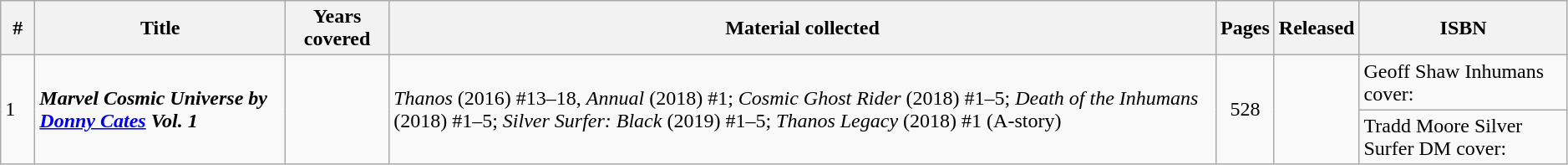<table class="wikitable sortable" width=99%>
<tr>
<th class="unsortable" width=20px>#</th>
<th>Title</th>
<th>Years covered</th>
<th class="unsortable">Material collected</th>
<th>Pages</th>
<th>Released</th>
<th class="unsortable">ISBN</th>
</tr>
<tr>
<td rowspan=2>1</td>
<td rowspan=2><strong><em>Marvel Cosmic Universe by <a href='#'>Donny Cates</a> Vol. 1</em></strong></td>
<td rowspan=2></td>
<td rowspan=2><em>Thanos</em> (2016) #13–18, <em>Annual</em> (2018) #1; <em>Cosmic Ghost Rider</em> (2018) #1–5; <em>Death of the Inhumans</em> (2018) #1–5; <em>Silver Surfer: Black</em> (2019) #1–5; <em>Thanos Legacy</em> (2018) #1 (A-story)</td>
<td style="text-align: center;" rowspan=2>528</td>
<td rowspan=2></td>
<td>Geoff Shaw Inhumans cover: </td>
</tr>
<tr>
<td>Tradd Moore Silver Surfer DM cover: </td>
</tr>
</table>
